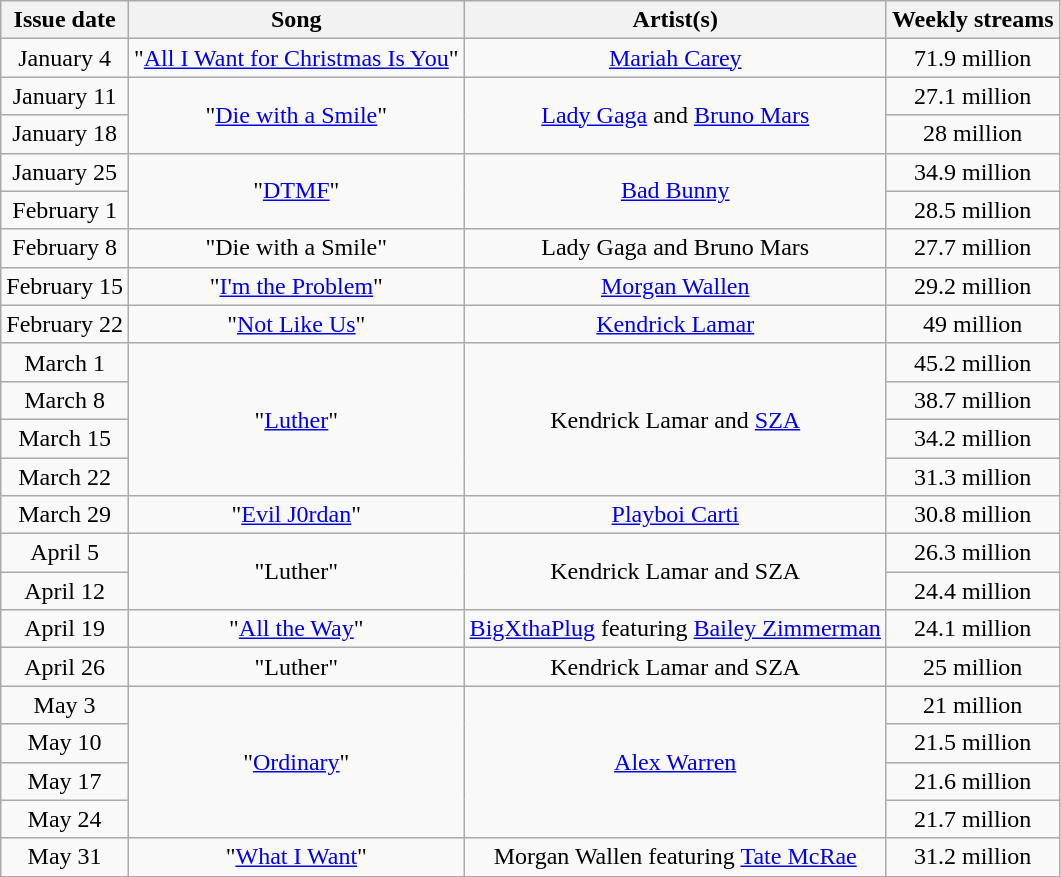<table class="wikitable sortable" style="text-align: center;">
<tr>
<th>Issue date</th>
<th>Song</th>
<th>Artist(s)</th>
<th>Weekly streams</th>
</tr>
<tr>
<td>January 4</td>
<td>"<a href='#'>All I Want for Christmas Is You</a>"</td>
<td><a href='#'>Mariah Carey</a></td>
<td>71.9 million</td>
</tr>
<tr>
<td>January 11</td>
<td rowspan="2">"<a href='#'>Die with a Smile</a>"</td>
<td rowspan="2"><a href='#'>Lady Gaga</a> and <a href='#'>Bruno Mars</a></td>
<td>27.1 million</td>
</tr>
<tr>
<td>January 18</td>
<td>28 million</td>
</tr>
<tr>
<td>January 25</td>
<td rowspan="2">"<a href='#'>DTMF</a>"</td>
<td rowspan="2"><a href='#'>Bad Bunny</a></td>
<td>34.9 million</td>
</tr>
<tr>
<td>February 1</td>
<td>28.5 million</td>
</tr>
<tr>
<td>February 8</td>
<td>"Die with a Smile"</td>
<td>Lady Gaga and Bruno Mars</td>
<td>27.7 million</td>
</tr>
<tr>
<td>February 15</td>
<td>"<a href='#'>I'm the Problem</a>"</td>
<td><a href='#'>Morgan Wallen</a></td>
<td>29.2 million</td>
</tr>
<tr>
<td>February 22</td>
<td>"<a href='#'>Not Like Us</a>"</td>
<td><a href='#'>Kendrick Lamar</a></td>
<td>49 million</td>
</tr>
<tr>
<td>March 1</td>
<td rowspan="4">"<a href='#'>Luther</a>"</td>
<td rowspan="4">Kendrick Lamar and <a href='#'>SZA</a></td>
<td>45.2 million</td>
</tr>
<tr>
<td>March 8</td>
<td>38.7 million</td>
</tr>
<tr>
<td>March 15</td>
<td>34.2 million</td>
</tr>
<tr>
<td>March 22</td>
<td>31.3 million</td>
</tr>
<tr>
<td>March 29</td>
<td>"<a href='#'>Evil J0rdan</a>"</td>
<td><a href='#'>Playboi Carti</a></td>
<td>30.8 million</td>
</tr>
<tr>
<td>April 5</td>
<td rowspan="2">"Luther"</td>
<td rowspan="2">Kendrick Lamar and SZA</td>
<td>26.3 million</td>
</tr>
<tr>
<td>April 12</td>
<td>24.4 million</td>
</tr>
<tr>
<td>April 19</td>
<td>"<a href='#'>All the Way</a>"</td>
<td><a href='#'>BigXthaPlug</a> featuring <a href='#'>Bailey Zimmerman</a></td>
<td>24.1 million</td>
</tr>
<tr>
<td>April 26</td>
<td>"Luther"</td>
<td>Kendrick Lamar and SZA</td>
<td>25 million</td>
</tr>
<tr>
<td>May 3</td>
<td rowspan="4">"<a href='#'>Ordinary</a>"</td>
<td rowspan="4"><a href='#'>Alex Warren</a></td>
<td>21 million</td>
</tr>
<tr>
<td>May 10</td>
<td>21.5 million</td>
</tr>
<tr>
<td>May 17</td>
<td>21.6 million</td>
</tr>
<tr>
<td>May 24</td>
<td>21.7 million</td>
</tr>
<tr>
<td>May 31</td>
<td>"<a href='#'>What I Want</a>"</td>
<td>Morgan Wallen featuring <a href='#'>Tate McRae</a></td>
<td>31.2 million</td>
</tr>
</table>
